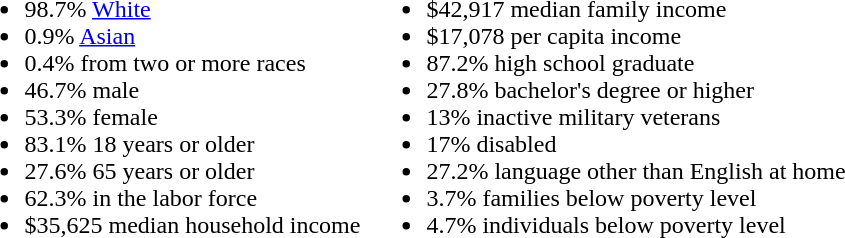<table>
<tr valign="top">
<td><br><ul><li>98.7% <a href='#'>White</a></li><li>0.9% <a href='#'>Asian</a></li><li>0.4% from two or more races</li><li>46.7% male</li><li>53.3% female</li><li>83.1% 18 years or older</li><li>27.6% 65 years or older</li><li>62.3% in the labor force</li><li>$35,625 median household income</li></ul></td>
<td><br><ul><li>$42,917 median family income</li><li>$17,078 per capita income</li><li>87.2% high school graduate</li><li>27.8% bachelor's degree or higher</li><li>13% inactive military veterans</li><li>17% disabled</li><li>27.2% language other than English at home</li><li>3.7% families below poverty level</li><li>4.7% individuals below poverty level</li></ul></td>
</tr>
</table>
